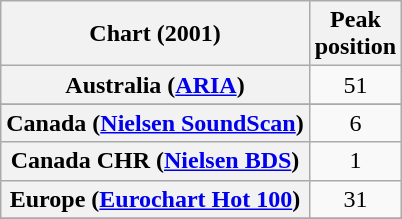<table class="wikitable sortable plainrowheaders" style="text-align:center">
<tr>
<th scope="col">Chart (2001)</th>
<th scope="col">Peak<br>position</th>
</tr>
<tr>
<th scope="row">Australia (<a href='#'>ARIA</a>)</th>
<td>51</td>
</tr>
<tr>
</tr>
<tr>
<th scope="row">Canada (<a href='#'>Nielsen SoundScan</a>)</th>
<td>6</td>
</tr>
<tr>
<th scope="row">Canada CHR (<a href='#'>Nielsen BDS</a>)</th>
<td>1</td>
</tr>
<tr>
<th scope="row">Europe (<a href='#'>Eurochart Hot 100</a>)</th>
<td>31</td>
</tr>
<tr>
</tr>
<tr>
</tr>
<tr>
</tr>
<tr>
</tr>
<tr>
</tr>
<tr>
</tr>
<tr>
</tr>
<tr>
</tr>
<tr>
</tr>
<tr>
</tr>
<tr>
</tr>
<tr>
</tr>
<tr>
</tr>
<tr>
</tr>
<tr>
</tr>
<tr>
</tr>
</table>
